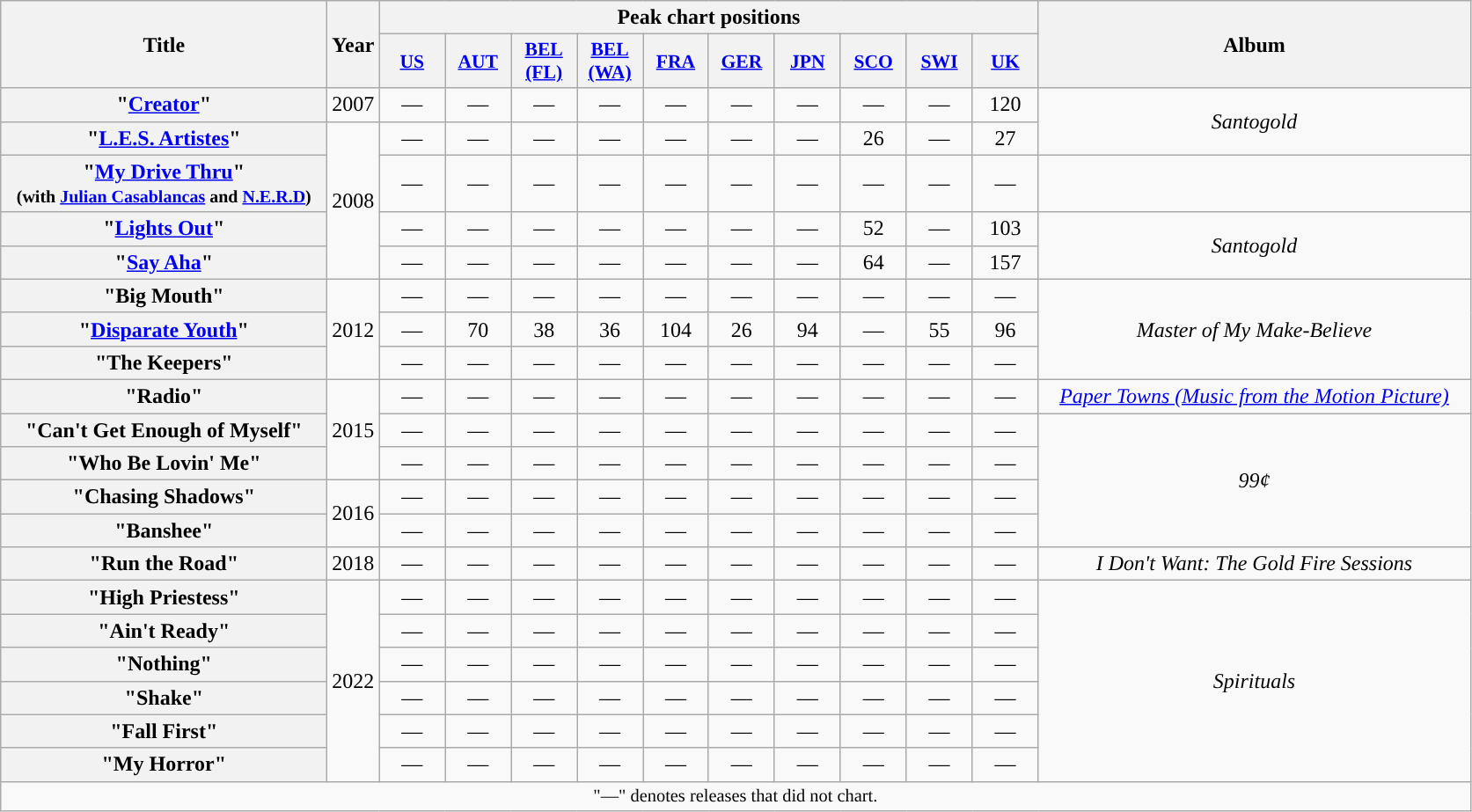<table class="wikitable plainrowheaders" style="text-align:center;" border="1">
<tr>
<th scope="col" rowspan="2" style="width:15em;">Title</th>
<th scope="col" rowspan="2" style="width:1em;">Year</th>
<th scope="col" colspan="10">Peak chart positions</th>
<th scope="col" rowspan="2" style="width:20em;">Album</th>
</tr>
<tr>
<th style="width:3em;font-size:90%" align="center"><a href='#'>US</a><br></th>
<th style="width:3em;font-size:90%" align="center"><a href='#'>AUT</a><br></th>
<th style="width:3em;font-size:90%" align="center"><a href='#'>BEL (FL)</a><br></th>
<th style="width:3em;font-size:90%" align="center"><a href='#'>BEL (WA)</a><br></th>
<th style="width:3em;font-size:90%" align="center"><a href='#'>FRA</a><br></th>
<th style="width:3em;font-size:90%" align="center"><a href='#'>GER</a><br></th>
<th style="width:3em;font-size:90%" align="center"><a href='#'>JPN</a><br></th>
<th style="width:3em;font-size:90%" align="center"><a href='#'>SCO</a><br></th>
<th style="width:3em;font-size:90%" align="center"><a href='#'>SWI</a><br></th>
<th style="width:3em;font-size:90%" align="center"><a href='#'>UK</a><br></th>
</tr>
<tr>
<th scope="row">"<a href='#'>Creator</a>"</th>
<td align="center">2007</td>
<td align="center">—</td>
<td align="center">—</td>
<td align="center">—</td>
<td align="center">—</td>
<td align="center">—</td>
<td align="center">—</td>
<td align="center">—</td>
<td align="center">—</td>
<td align="center">—</td>
<td align="center">120</td>
<td rowspan="2"><em>Santogold</em></td>
</tr>
<tr>
<th scope="row">"<a href='#'>L.E.S. Artistes</a>"</th>
<td rowspan="4" align="center">2008</td>
<td align="center">—</td>
<td align="center">—</td>
<td align="center">—</td>
<td align="center">—</td>
<td align="center">—</td>
<td align="center">—</td>
<td align="center">—</td>
<td align="center">26</td>
<td align="center">—</td>
<td align="center">27</td>
</tr>
<tr>
<th scope="row">"<a href='#'>My Drive Thru</a>"<br><small>(with <a href='#'>Julian Casablancas</a> and <a href='#'>N.E.R.D</a>)</small></th>
<td align="center">—</td>
<td align="center">—</td>
<td align="center">—</td>
<td align="center">—</td>
<td align="center">—</td>
<td align="center">—</td>
<td align="center">—</td>
<td align="center">—</td>
<td align="center">—</td>
<td align="center">—</td>
<td></td>
</tr>
<tr>
<th scope="row">"<a href='#'>Lights Out</a>"</th>
<td align="center">—</td>
<td align="center">—</td>
<td align="center">—</td>
<td align="center">—</td>
<td align="center">—</td>
<td align="center">—</td>
<td align="center">—</td>
<td align="center">52</td>
<td align="center">—</td>
<td align="center">103</td>
<td rowspan="2"><em>Santogold</em></td>
</tr>
<tr>
<th scope="row">"<a href='#'>Say Aha</a>"</th>
<td align="center">—</td>
<td align="center">—</td>
<td align="center">—</td>
<td align="center">—</td>
<td align="center">—</td>
<td align="center">—</td>
<td align="center">—</td>
<td align="center">64</td>
<td align="center">—</td>
<td align="center">157</td>
</tr>
<tr>
<th scope="row">"Big Mouth"</th>
<td align="center" rowspan="3">2012</td>
<td align="center">—</td>
<td align="center">—</td>
<td align="center">—</td>
<td align="center">—</td>
<td align="center">—</td>
<td align="center">—</td>
<td align="center">—</td>
<td align="center">—</td>
<td align="center">—</td>
<td align="center">—</td>
<td rowspan="3"><em>Master of My Make-Believe</em></td>
</tr>
<tr>
<th scope="row">"<a href='#'>Disparate Youth</a>"</th>
<td align="center">—</td>
<td align="center">70</td>
<td align="center">38</td>
<td align="center">36</td>
<td align="center">104</td>
<td align="center">26</td>
<td align="center">94</td>
<td align="center">—</td>
<td align="center">55</td>
<td align="center">96</td>
</tr>
<tr>
<th scope="row">"The Keepers"</th>
<td align="center">—</td>
<td align="center">—</td>
<td align="center">—</td>
<td align="center">—</td>
<td align="center">—</td>
<td align="center">—</td>
<td align="center">—</td>
<td align="center">—</td>
<td align="center">—</td>
<td align="center">—</td>
</tr>
<tr>
<th scope="row">"Radio"</th>
<td rowspan="3">2015</td>
<td align="center">—</td>
<td align="center">—</td>
<td align="center">—</td>
<td align="center">—</td>
<td align="center">—</td>
<td align="center">—</td>
<td align="center">—</td>
<td align="center">—</td>
<td align="center">—</td>
<td align="center">—</td>
<td><em><a href='#'>Paper Towns (Music from the Motion Picture)</a></em></td>
</tr>
<tr>
<th scope="row">"Can't Get Enough of Myself"</th>
<td align="center">—</td>
<td align="center">—</td>
<td align="center">—</td>
<td align="center">—</td>
<td align="center">—</td>
<td align="center">—</td>
<td align="center">—</td>
<td align="center">—</td>
<td align="center">—</td>
<td align="center">—</td>
<td rowspan="4"><em>99¢</em></td>
</tr>
<tr>
<th scope="row">"Who Be Lovin' Me"<br></th>
<td align="center">—</td>
<td align="center">—</td>
<td align="center">—</td>
<td align="center">—</td>
<td align="center">—</td>
<td align="center">—</td>
<td align="center">—</td>
<td align="center">—</td>
<td align="center">—</td>
<td align="center">—</td>
</tr>
<tr>
<th scope="row">"Chasing Shadows"</th>
<td align="center" rowspan="2">2016</td>
<td align="center">—</td>
<td align="center">—</td>
<td align="center">—</td>
<td align="center">—</td>
<td align="center">—</td>
<td align="center">—</td>
<td align="center">—</td>
<td align="center">—</td>
<td align="center">—</td>
<td align="center">—</td>
</tr>
<tr>
<th scope="row">"Banshee"</th>
<td align="center">—</td>
<td align="center">—</td>
<td align="center">—</td>
<td align="center">—</td>
<td align="center">—</td>
<td align="center">—</td>
<td align="center">—</td>
<td align="center">—</td>
<td align="center">—</td>
<td align="center">—</td>
</tr>
<tr>
<th scope="row">"Run the Road"</th>
<td>2018</td>
<td align="center">—</td>
<td align="center">—</td>
<td align="center">—</td>
<td align="center">—</td>
<td align="center">—</td>
<td align="center">—</td>
<td align="center">—</td>
<td align="center">—</td>
<td align="center">—</td>
<td align="center">—</td>
<td><em>I Don't Want: The Gold Fire Sessions</em></td>
</tr>
<tr>
<th scope="row">"High Priestess"</th>
<td rowspan="6">2022</td>
<td align="center">—</td>
<td align="center">—</td>
<td align="center">—</td>
<td align="center">—</td>
<td align="center">—</td>
<td align="center">—</td>
<td align="center">—</td>
<td align="center">—</td>
<td align="center">—</td>
<td align="center">—</td>
<td rowspan="6"><em>Spirituals</em></td>
</tr>
<tr>
<th scope="row">"Ain't Ready"</th>
<td align="center">—</td>
<td align="center">—</td>
<td align="center">—</td>
<td align="center">—</td>
<td align="center">—</td>
<td align="center">—</td>
<td align="center">—</td>
<td align="center">—</td>
<td align="center">—</td>
<td align="center">—</td>
</tr>
<tr>
<th scope="row">"Nothing"</th>
<td align="center">—</td>
<td align="center">—</td>
<td align="center">—</td>
<td align="center">—</td>
<td align="center">—</td>
<td align="center">—</td>
<td align="center">—</td>
<td align="center">—</td>
<td align="center">—</td>
<td align="center">—</td>
</tr>
<tr>
<th scope="row">"Shake"</th>
<td align="center">—</td>
<td align="center">—</td>
<td align="center">—</td>
<td align="center">—</td>
<td align="center">—</td>
<td align="center">—</td>
<td align="center">—</td>
<td align="center">—</td>
<td align="center">—</td>
<td align="center">—</td>
</tr>
<tr>
<th scope="row">"Fall First"</th>
<td align="center">—</td>
<td align="center">—</td>
<td align="center">—</td>
<td align="center">—</td>
<td align="center">—</td>
<td align="center">—</td>
<td align="center">—</td>
<td align="center">—</td>
<td align="center">—</td>
<td align="center">—</td>
</tr>
<tr>
<th scope="row">"My Horror"</th>
<td align="center">—</td>
<td align="center">—</td>
<td align="center">—</td>
<td align="center">—</td>
<td align="center">—</td>
<td align="center">—</td>
<td align="center">—</td>
<td align="center">—</td>
<td align="center">—</td>
<td align="center">—</td>
</tr>
<tr>
<td align="center" colspan="16" style="font-size: 85%">"—" denotes releases that did not chart.</td>
</tr>
</table>
